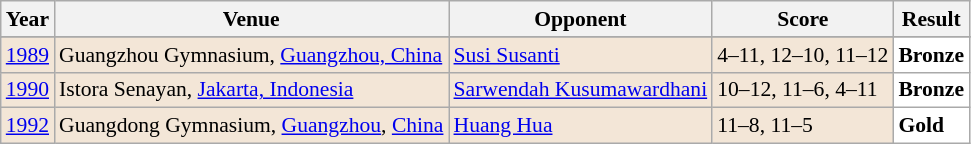<table class="sortable wikitable" style="font-size: 90%;">
<tr>
<th>Year</th>
<th>Venue</th>
<th>Opponent</th>
<th>Score</th>
<th>Result</th>
</tr>
<tr>
</tr>
<tr style="background:#F3E6D7">
<td align="center"><a href='#'>1989</a></td>
<td align="left">Guangzhou Gymnasium, <a href='#'>Guangzhou, China</a></td>
<td align="left"> <a href='#'>Susi Susanti</a></td>
<td align="left">4–11, 12–10, 11–12</td>
<td style="text-align:left; background:white"> <strong>Bronze</strong></td>
</tr>
<tr style="background:#F3E6D7">
<td align="center"><a href='#'>1990</a></td>
<td align="left">Istora Senayan, <a href='#'>Jakarta, Indonesia</a></td>
<td align="left"> <a href='#'>Sarwendah Kusumawardhani</a></td>
<td align="left">10–12, 11–6, 4–11</td>
<td style="text-align:left; background:white"> <strong>Bronze</strong></td>
</tr>
<tr style="background:#F3E6D7">
<td align="center"><a href='#'>1992</a></td>
<td align="left">Guangdong Gymnasium, <a href='#'>Guangzhou</a>, <a href='#'>China</a></td>
<td align="left"> <a href='#'>Huang Hua</a></td>
<td align="left">11–8, 11–5</td>
<td style="text-align:left; background:white"> <strong>Gold</strong></td>
</tr>
</table>
